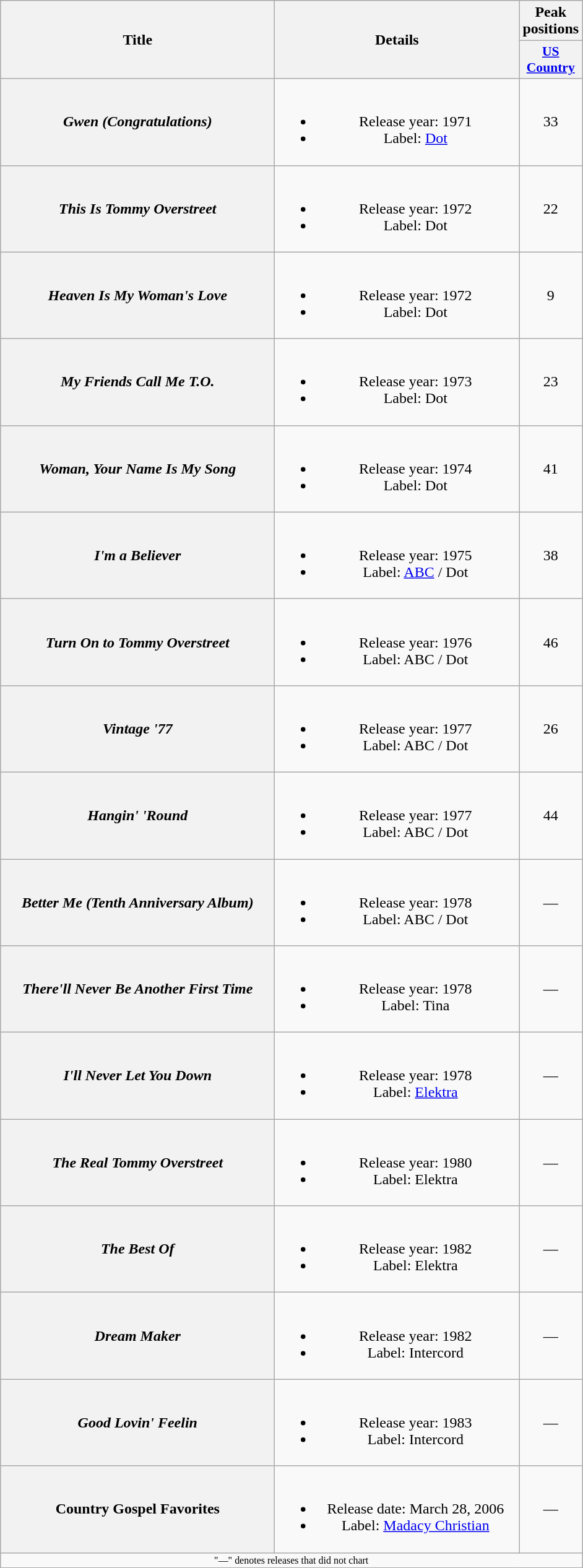<table class="wikitable plainrowheaders" style="text-align:center;">
<tr>
<th rowspan="2" style="width:18em;">Title</th>
<th rowspan="2" style="width:16em;">Details</th>
<th scope="col">Peak positions</th>
</tr>
<tr>
<th scope="col" style="width:4em; font-size:90%;"><a href='#'>US Country</a><br></th>
</tr>
<tr>
<th scope="row"><em>Gwen (Congratulations)</em></th>
<td><br><ul><li>Release year: 1971</li><li>Label: <a href='#'>Dot</a></li></ul></td>
<td>33</td>
</tr>
<tr>
<th scope="row"><em>This Is Tommy Overstreet</em></th>
<td><br><ul><li>Release year: 1972</li><li>Label: Dot</li></ul></td>
<td>22</td>
</tr>
<tr>
<th scope="row"><em>Heaven Is My Woman's Love</em></th>
<td><br><ul><li>Release year: 1972</li><li>Label: Dot</li></ul></td>
<td>9</td>
</tr>
<tr>
<th scope="row"><em>My Friends Call Me T.O.</em></th>
<td><br><ul><li>Release year: 1973</li><li>Label: Dot</li></ul></td>
<td>23</td>
</tr>
<tr>
<th scope="row"><em>Woman, Your Name Is My Song</em></th>
<td><br><ul><li>Release year: 1974</li><li>Label: Dot</li></ul></td>
<td>41</td>
</tr>
<tr>
<th scope="row"><em>I'm a Believer</em></th>
<td><br><ul><li>Release year: 1975</li><li>Label: <a href='#'>ABC</a> / Dot</li></ul></td>
<td>38</td>
</tr>
<tr>
<th scope="row"><em>Turn On to Tommy Overstreet</em></th>
<td><br><ul><li>Release year: 1976</li><li>Label: ABC / Dot</li></ul></td>
<td>46</td>
</tr>
<tr>
<th scope="row"><em>Vintage '77</em></th>
<td><br><ul><li>Release year: 1977</li><li>Label: ABC / Dot</li></ul></td>
<td>26</td>
</tr>
<tr>
<th scope="row"><em>Hangin' 'Round</em></th>
<td><br><ul><li>Release year: 1977</li><li>Label: ABC / Dot</li></ul></td>
<td>44</td>
</tr>
<tr>
<th scope="row"><em>Better Me (Tenth Anniversary Album)</em></th>
<td><br><ul><li>Release year: 1978</li><li>Label: ABC / Dot</li></ul></td>
<td>—</td>
</tr>
<tr>
<th scope="row"><em>There'll Never Be Another First Time</em><br></th>
<td><br><ul><li>Release year: 1978</li><li>Label: Tina</li></ul></td>
<td>—</td>
</tr>
<tr>
<th scope="row"><em>I'll Never Let You Down</em></th>
<td><br><ul><li>Release year: 1978</li><li>Label: <a href='#'>Elektra</a></li></ul></td>
<td>—</td>
</tr>
<tr>
<th scope="row"><em>The Real Tommy Overstreet</em></th>
<td><br><ul><li>Release year: 1980</li><li>Label: Elektra</li></ul></td>
<td>—</td>
</tr>
<tr>
<th scope="row"><em>The Best Of</em></th>
<td><br><ul><li>Release year: 1982</li><li>Label: Elektra</li></ul></td>
<td>—</td>
</tr>
<tr>
<th scope="row"><em>Dream Maker</em></th>
<td><br><ul><li>Release year: 1982</li><li>Label: Intercord</li></ul></td>
<td>—</td>
</tr>
<tr>
<th scope="row"><em>Good Lovin' Feelin<strong></th>
<td><br><ul><li>Release year: 1983</li><li>Label: Intercord</li></ul></td>
<td>—</td>
</tr>
<tr>
<th scope="row"></em>Country Gospel Favorites<em></th>
<td><br><ul><li>Release date: March 28, 2006</li><li>Label: <a href='#'>Madacy Christian</a></li></ul></td>
<td>—</td>
</tr>
<tr>
<td colspan="3" style="font-size:8pt">"—" denotes releases that did not chart</td>
</tr>
</table>
